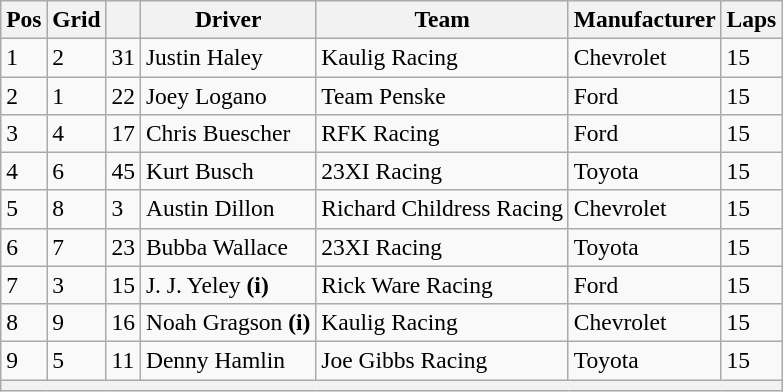<table class="wikitable" style="font-size:98%">
<tr>
<th>Pos</th>
<th>Grid</th>
<th></th>
<th>Driver</th>
<th>Team</th>
<th>Manufacturer</th>
<th>Laps</th>
</tr>
<tr>
<td>1</td>
<td>2</td>
<td>31</td>
<td>Justin Haley</td>
<td>Kaulig Racing</td>
<td>Chevrolet</td>
<td>15</td>
</tr>
<tr>
<td>2</td>
<td>1</td>
<td>22</td>
<td>Joey Logano</td>
<td>Team Penske</td>
<td>Ford</td>
<td>15</td>
</tr>
<tr>
<td>3</td>
<td>4</td>
<td>17</td>
<td>Chris Buescher</td>
<td>RFK Racing</td>
<td>Ford</td>
<td>15</td>
</tr>
<tr>
<td>4</td>
<td>6</td>
<td>45</td>
<td>Kurt Busch</td>
<td>23XI Racing</td>
<td>Toyota</td>
<td>15</td>
</tr>
<tr>
<td>5</td>
<td>8</td>
<td>3</td>
<td>Austin Dillon</td>
<td>Richard Childress Racing</td>
<td>Chevrolet</td>
<td>15</td>
</tr>
<tr>
<td>6</td>
<td>7</td>
<td>23</td>
<td>Bubba Wallace</td>
<td>23XI Racing</td>
<td>Toyota</td>
<td>15</td>
</tr>
<tr>
<td>7</td>
<td>3</td>
<td>15</td>
<td>J. J. Yeley <strong>(i)</strong></td>
<td>Rick Ware Racing</td>
<td>Ford</td>
<td>15</td>
</tr>
<tr>
<td>8</td>
<td>9</td>
<td>16</td>
<td>Noah Gragson <strong>(i)</strong></td>
<td>Kaulig Racing</td>
<td>Chevrolet</td>
<td>15</td>
</tr>
<tr>
<td>9</td>
<td>5</td>
<td>11</td>
<td>Denny Hamlin</td>
<td>Joe Gibbs Racing</td>
<td>Toyota</td>
<td>15</td>
</tr>
<tr>
<th colspan="7"></th>
</tr>
</table>
